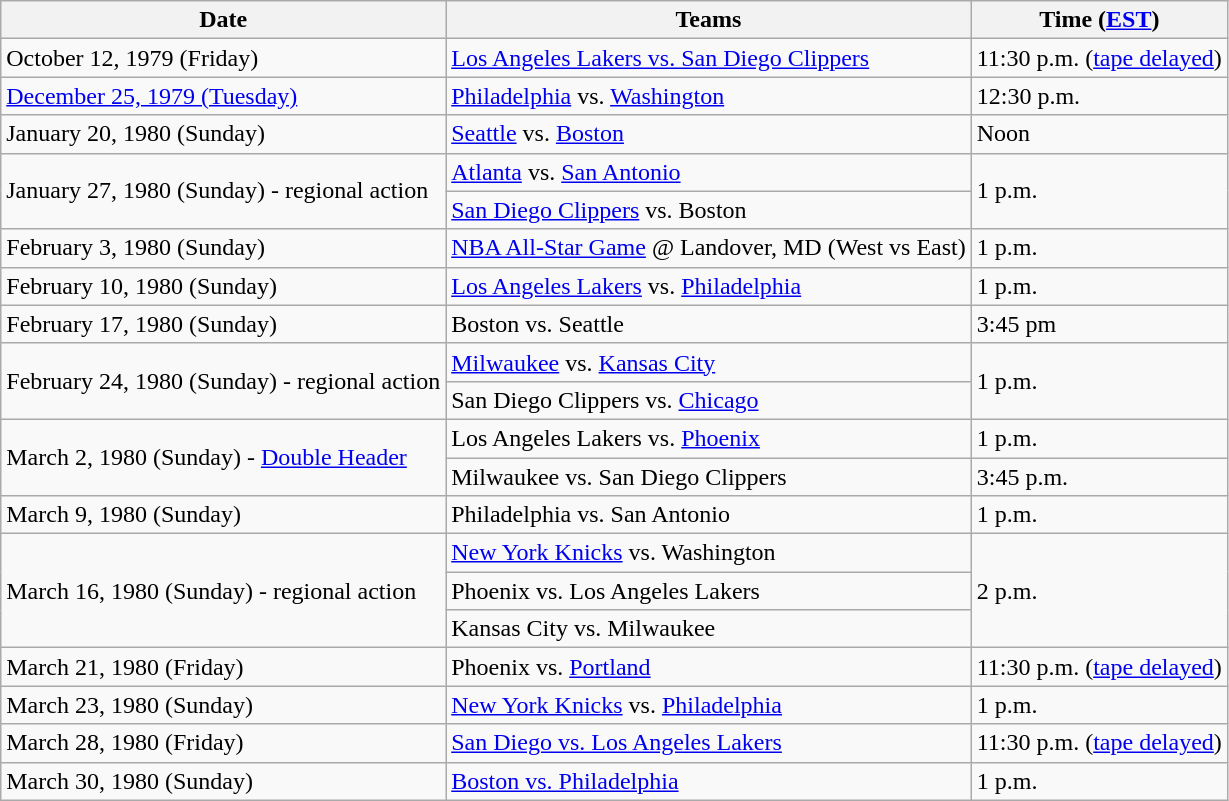<table class="wikitable">
<tr>
<th>Date</th>
<th>Teams</th>
<th>Time (<a href='#'>EST</a>)</th>
</tr>
<tr>
<td>October 12, 1979 (Friday)</td>
<td><a href='#'>Los Angeles Lakers vs. San Diego Clippers</a></td>
<td>11:30 p.m. (<a href='#'>tape delayed</a>)</td>
</tr>
<tr>
<td><a href='#'>December 25, 1979 (Tuesday)</a></td>
<td><a href='#'>Philadelphia</a> vs. <a href='#'>Washington</a></td>
<td>12:30 p.m.</td>
</tr>
<tr>
<td>January 20, 1980 (Sunday)</td>
<td><a href='#'>Seattle</a> vs. <a href='#'>Boston</a></td>
<td>Noon</td>
</tr>
<tr>
<td rowspan="2">January 27, 1980 (Sunday) - regional action</td>
<td><a href='#'>Atlanta</a> vs. <a href='#'>San Antonio</a></td>
<td rowspan="2">1 p.m.</td>
</tr>
<tr>
<td><a href='#'>San Diego Clippers</a> vs. Boston</td>
</tr>
<tr>
<td>February 3, 1980 (Sunday)</td>
<td><a href='#'>NBA All-Star Game</a> @ Landover, MD (West vs East)</td>
<td>1 p.m.</td>
</tr>
<tr>
<td>February 10, 1980 (Sunday)</td>
<td><a href='#'>Los Angeles Lakers</a> vs. <a href='#'>Philadelphia</a></td>
<td>1 p.m.</td>
</tr>
<tr>
<td>February 17, 1980 (Sunday)</td>
<td>Boston vs. Seattle</td>
<td>3:45 pm</td>
</tr>
<tr>
<td rowspan="2">February 24, 1980 (Sunday) - regional action</td>
<td><a href='#'>Milwaukee</a> vs. <a href='#'>Kansas City</a></td>
<td rowspan="2">1 p.m.</td>
</tr>
<tr>
<td>San Diego Clippers vs. <a href='#'>Chicago</a></td>
</tr>
<tr>
<td rowspan="2">March 2, 1980 (Sunday) - <a href='#'>Double Header</a></td>
<td>Los Angeles Lakers vs. <a href='#'>Phoenix</a></td>
<td>1 p.m.</td>
</tr>
<tr>
<td>Milwaukee vs. San Diego Clippers</td>
<td>3:45 p.m.</td>
</tr>
<tr>
<td>March 9, 1980 (Sunday)</td>
<td>Philadelphia vs. San Antonio</td>
<td>1 p.m.</td>
</tr>
<tr>
<td rowspan="3">March 16, 1980 (Sunday) - regional action</td>
<td><a href='#'>New York Knicks</a> vs. Washington</td>
<td rowspan="3">2 p.m.</td>
</tr>
<tr>
<td>Phoenix vs. Los Angeles Lakers</td>
</tr>
<tr>
<td>Kansas City vs. Milwaukee</td>
</tr>
<tr>
<td>March 21, 1980 (Friday)</td>
<td>Phoenix vs. <a href='#'>Portland</a></td>
<td>11:30 p.m. (<a href='#'>tape delayed</a>)</td>
</tr>
<tr>
<td>March 23, 1980 (Sunday)</td>
<td><a href='#'>New York Knicks</a> vs. <a href='#'>Philadelphia</a></td>
<td>1 p.m.</td>
</tr>
<tr>
<td>March 28, 1980 (Friday)</td>
<td><a href='#'>San Diego vs. Los Angeles Lakers</a></td>
<td>11:30 p.m. (<a href='#'>tape delayed</a>)</td>
</tr>
<tr>
<td>March 30, 1980 (Sunday)</td>
<td><a href='#'>Boston vs. Philadelphia</a></td>
<td>1 p.m.</td>
</tr>
</table>
